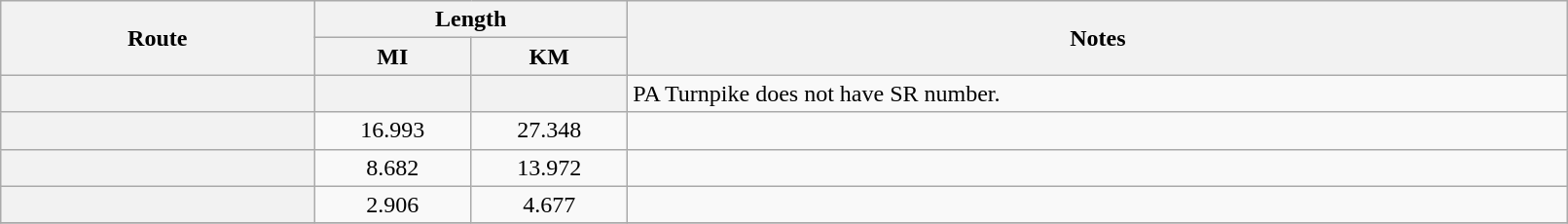<table class=wikitable width=85%>
<tr>
<th rowspan=2 width=20%>Route</th>
<th colspan=2>Length</th>
<th rowspan=2 width=60%>Notes</th>
</tr>
<tr>
<th>MI</th>
<th>KM</th>
</tr>
<tr>
<th style="text-align:left;">  </th>
<th align=center></th>
<th align=center></th>
<td>PA Turnpike does not have SR number.</td>
</tr>
<tr>
<th style="text-align:left;"></th>
<td align=center>16.993</td>
<td align=center>27.348</td>
<td></td>
</tr>
<tr>
<th style="text-align:left;"></th>
<td align=center>8.682</td>
<td align=center>13.972</td>
<td></td>
</tr>
<tr>
<th style="text-align:left;"></th>
<td align=center>2.906</td>
<td align=center>4.677</td>
<td></td>
</tr>
<tr>
</tr>
</table>
